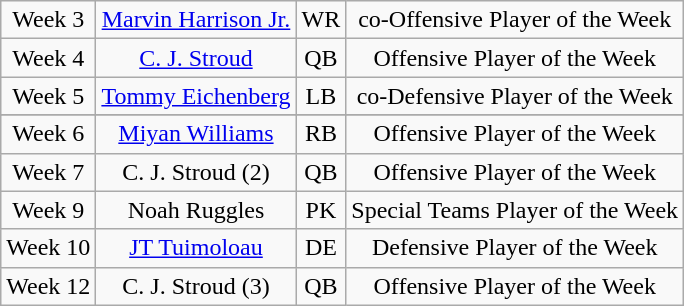<table class="wikitable sortable sortable" style="text-align: center">
<tr>
<td>Week 3</td>
<td><a href='#'>Marvin Harrison Jr.</a></td>
<td>WR</td>
<td>co-Offensive Player of the Week</td>
</tr>
<tr>
<td>Week 4</td>
<td><a href='#'>C. J. Stroud</a></td>
<td>QB</td>
<td>Offensive Player of the Week</td>
</tr>
<tr>
<td>Week 5</td>
<td><a href='#'>Tommy Eichenberg</a></td>
<td>LB</td>
<td>co-Defensive Player of the Week</td>
</tr>
<tr>
</tr>
<tr>
<td>Week 6</td>
<td><a href='#'>Miyan Williams</a></td>
<td>RB</td>
<td>Offensive Player of the Week</td>
</tr>
<tr>
<td>Week 7</td>
<td>C. J. Stroud (2)</td>
<td>QB</td>
<td>Offensive Player of the Week</td>
</tr>
<tr>
<td>Week 9</td>
<td>Noah Ruggles</td>
<td>PK</td>
<td>Special Teams Player of the Week</td>
</tr>
<tr>
<td>Week 10</td>
<td><a href='#'>JT Tuimoloau</a></td>
<td>DE</td>
<td>Defensive Player of the Week</td>
</tr>
<tr>
<td>Week 12</td>
<td>C. J. Stroud (3)</td>
<td>QB</td>
<td>Offensive Player of the Week</td>
</tr>
</table>
